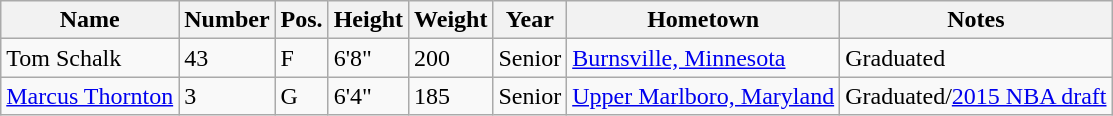<table class="wikitable sortable">
<tr>
<th>Name</th>
<th>Number</th>
<th>Pos.</th>
<th>Height</th>
<th>Weight</th>
<th>Year</th>
<th>Hometown</th>
<th class="unsortable">Notes</th>
</tr>
<tr>
<td>Tom Schalk</td>
<td>43</td>
<td>F</td>
<td>6'8"</td>
<td>200</td>
<td>Senior</td>
<td><a href='#'>Burnsville, Minnesota</a></td>
<td>Graduated</td>
</tr>
<tr>
<td><a href='#'>Marcus Thornton</a></td>
<td>3</td>
<td>G</td>
<td>6'4"</td>
<td>185</td>
<td>Senior</td>
<td><a href='#'>Upper Marlboro, Maryland</a></td>
<td>Graduated/<a href='#'>2015 NBA draft</a></td>
</tr>
</table>
